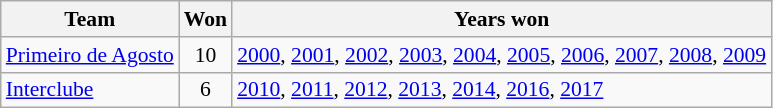<table class="wikitable" style="font-size:90%;">
<tr>
<th>Team</th>
<th>Won</th>
<th>Years won</th>
</tr>
<tr>
<td><a href='#'>Primeiro de Agosto</a></td>
<td align=center>10</td>
<td><a href='#'>2000</a>, <a href='#'>2001</a>, <a href='#'>2002</a>, <a href='#'>2003</a>, <a href='#'>2004</a>, <a href='#'>2005</a>, <a href='#'>2006</a>, <a href='#'>2007</a>, <a href='#'>2008</a>, <a href='#'>2009</a></td>
</tr>
<tr>
<td><a href='#'>Interclube</a></td>
<td align=center>6</td>
<td><a href='#'>2010</a>, <a href='#'>2011</a>, <a href='#'>2012</a>, <a href='#'>2013</a>, <a href='#'>2014</a>, <a href='#'>2016</a>, <a href='#'>2017</a></td>
</tr>
</table>
